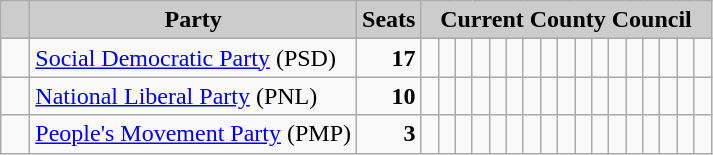<table class="wikitable">
<tr>
<th style="background:#ccc">   </th>
<th style="background:#ccc">Party</th>
<th style="background:#ccc">Seats</th>
<th style="background:#ccc" colspan="17">Current County Council</th>
</tr>
<tr>
<td>  </td>
<td><a href='#'>Social Democratic Party</a> (PSD)</td>
<td style="text-align: right"><strong>17</strong></td>
<td>  </td>
<td>  </td>
<td>  </td>
<td>  </td>
<td>  </td>
<td>  </td>
<td>  </td>
<td>  </td>
<td>  </td>
<td>  </td>
<td>  </td>
<td>  </td>
<td>  </td>
<td>  </td>
<td>  </td>
<td>  </td>
<td>  </td>
</tr>
<tr>
<td>  </td>
<td><a href='#'>National Liberal Party</a> (PNL)</td>
<td style="text-align: right"><strong>10</strong></td>
<td>  </td>
<td>  </td>
<td>  </td>
<td>  </td>
<td>  </td>
<td>  </td>
<td>  </td>
<td>  </td>
<td>  </td>
<td>  </td>
<td> </td>
<td> </td>
<td> </td>
<td> </td>
<td> </td>
<td> </td>
<td> </td>
</tr>
<tr>
<td>  </td>
<td><a href='#'>People's Movement Party</a> (PMP)</td>
<td style="text-align: right"><strong>3</strong></td>
<td>  </td>
<td>  </td>
<td>  </td>
<td> </td>
<td> </td>
<td> </td>
<td> </td>
<td> </td>
<td> </td>
<td> </td>
<td> </td>
<td> </td>
<td> </td>
<td> </td>
<td> </td>
<td> </td>
<td> </td>
</tr>
</table>
